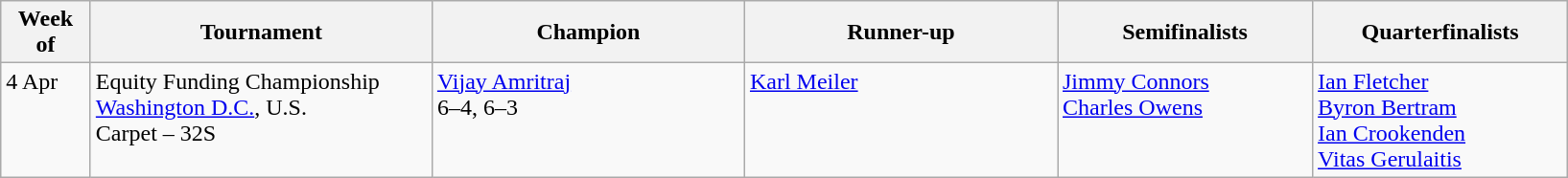<table class="wikitable">
<tr>
<th style="width:55px;">Week of</th>
<th style="width:230px;">Tournament</th>
<th style="width:210px;">Champion</th>
<th style="width:210px;">Runner-up</th>
<th style="width:170px;">Semifinalists</th>
<th style="width:170px;">Quarterfinalists</th>
</tr>
<tr valign=top>
<td>4 Apr</td>
<td>Equity Funding Championship<br><a href='#'>Washington D.C.</a>,  U.S. <br> Carpet – 32S</td>
<td> <a href='#'>Vijay Amritraj</a> <br> 6–4, 6–3</td>
<td> <a href='#'>Karl Meiler</a></td>
<td> <a href='#'>Jimmy Connors</a> <br>  <a href='#'>Charles Owens</a></td>
<td> <a href='#'>Ian Fletcher</a> <br>  <a href='#'>Byron Bertram</a> <br>  <a href='#'>Ian Crookenden</a>  <br>   <a href='#'>Vitas Gerulaitis</a></td>
</tr>
</table>
